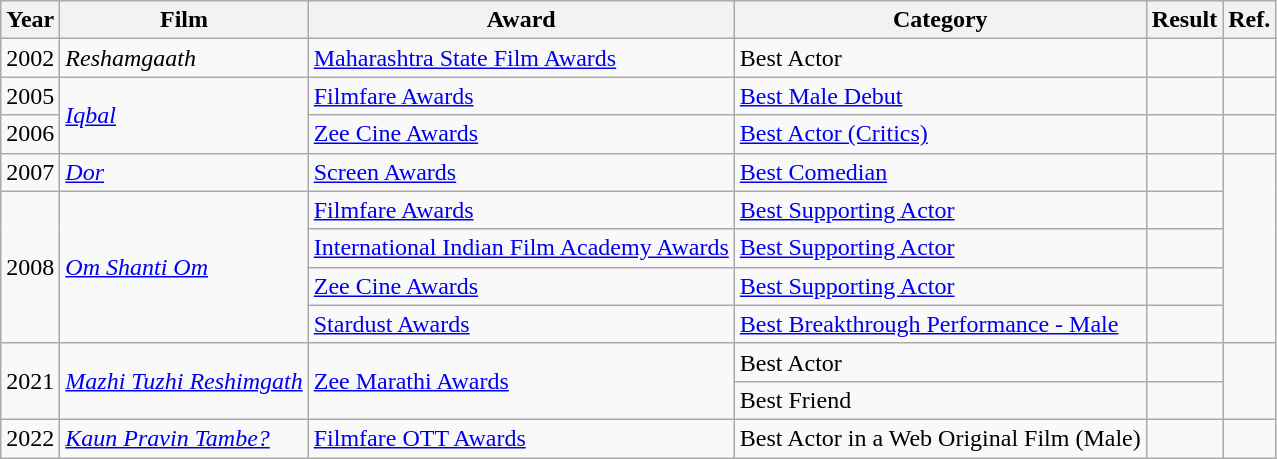<table class="wikitable">
<tr>
<th>Year</th>
<th>Film</th>
<th>Award</th>
<th>Category</th>
<th>Result</th>
<th>Ref.</th>
</tr>
<tr>
<td>2002</td>
<td><em>Reshamgaath</em></td>
<td><a href='#'>Maharashtra State Film Awards</a></td>
<td>Best Actor</td>
<td></td>
<td></td>
</tr>
<tr>
<td>2005</td>
<td rowspan="2"><em><a href='#'>Iqbal</a></em></td>
<td><a href='#'>Filmfare Awards</a></td>
<td><a href='#'>Best Male Debut</a></td>
<td></td>
<td></td>
</tr>
<tr>
<td>2006</td>
<td><a href='#'>Zee Cine Awards</a></td>
<td><a href='#'>Best Actor (Critics)</a></td>
<td></td>
<td></td>
</tr>
<tr>
<td>2007</td>
<td><em><a href='#'>Dor</a></em></td>
<td><a href='#'>Screen Awards</a></td>
<td><a href='#'>Best Comedian</a></td>
<td></td>
<td rowspan="5"></td>
</tr>
<tr>
<td rowspan="4">2008</td>
<td rowspan="4"><em><a href='#'>Om Shanti Om</a></em></td>
<td><a href='#'>Filmfare Awards</a></td>
<td><a href='#'>Best Supporting Actor</a></td>
<td></td>
</tr>
<tr>
<td><a href='#'>International Indian Film Academy Awards</a></td>
<td><a href='#'>Best Supporting Actor</a></td>
<td></td>
</tr>
<tr>
<td><a href='#'>Zee Cine Awards</a></td>
<td><a href='#'>Best Supporting Actor</a></td>
<td></td>
</tr>
<tr>
<td><a href='#'>Stardust Awards</a></td>
<td><a href='#'>Best Breakthrough Performance - Male</a></td>
<td></td>
</tr>
<tr>
<td rowspan="2">2021</td>
<td rowspan="2"><em><a href='#'>Mazhi Tuzhi Reshimgath</a></em></td>
<td rowspan="2"><a href='#'>Zee Marathi Awards</a></td>
<td>Best Actor</td>
<td></td>
<td rowspan="2"></td>
</tr>
<tr>
<td>Best Friend</td>
<td></td>
</tr>
<tr>
<td>2022</td>
<td><em><a href='#'>Kaun Pravin Tambe?</a></em></td>
<td><a href='#'>Filmfare OTT Awards</a></td>
<td>Best Actor in a Web Original Film (Male)</td>
<td></td>
<td></td>
</tr>
</table>
